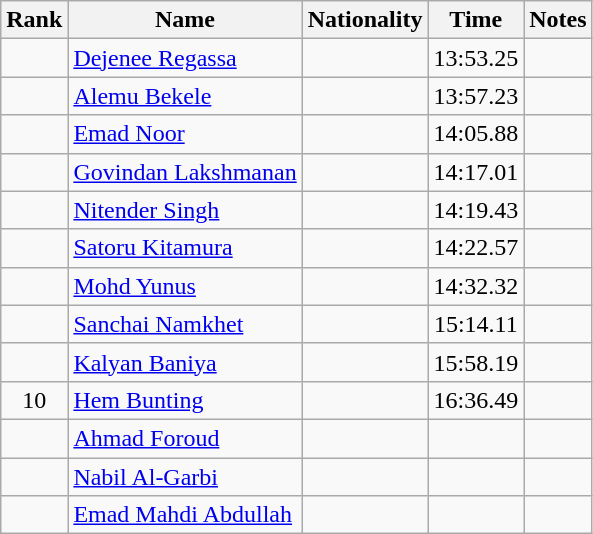<table class="wikitable sortable" style="text-align:center">
<tr>
<th>Rank</th>
<th>Name</th>
<th>Nationality</th>
<th>Time</th>
<th>Notes</th>
</tr>
<tr>
<td></td>
<td align=left><a href='#'>Dejenee Regassa</a></td>
<td align=left></td>
<td>13:53.25</td>
<td></td>
</tr>
<tr>
<td></td>
<td align=left><a href='#'>Alemu Bekele</a></td>
<td align=left></td>
<td>13:57.23</td>
<td></td>
</tr>
<tr>
<td></td>
<td align=left><a href='#'>Emad Noor</a></td>
<td align=left></td>
<td>14:05.88</td>
<td></td>
</tr>
<tr>
<td></td>
<td align=left><a href='#'>Govindan Lakshmanan</a></td>
<td align=left></td>
<td>14:17.01</td>
<td></td>
</tr>
<tr>
<td></td>
<td align=left><a href='#'>Nitender Singh</a></td>
<td align=left></td>
<td>14:19.43</td>
<td></td>
</tr>
<tr>
<td></td>
<td align=left><a href='#'>Satoru Kitamura</a></td>
<td align=left></td>
<td>14:22.57</td>
<td></td>
</tr>
<tr>
<td></td>
<td align=left><a href='#'>Mohd Yunus</a></td>
<td align=left></td>
<td>14:32.32</td>
<td></td>
</tr>
<tr>
<td></td>
<td align=left><a href='#'>Sanchai Namkhet</a></td>
<td align=left></td>
<td>15:14.11</td>
<td></td>
</tr>
<tr>
<td></td>
<td align=left><a href='#'>Kalyan Baniya</a></td>
<td align=left></td>
<td>15:58.19</td>
<td></td>
</tr>
<tr>
<td>10</td>
<td align=left><a href='#'>Hem Bunting</a></td>
<td align=left></td>
<td>16:36.49</td>
<td></td>
</tr>
<tr>
<td></td>
<td align=left><a href='#'>Ahmad Foroud</a></td>
<td align=left></td>
<td></td>
<td></td>
</tr>
<tr>
<td></td>
<td align=left><a href='#'>Nabil Al-Garbi</a></td>
<td align=left></td>
<td></td>
<td></td>
</tr>
<tr>
<td></td>
<td align=left><a href='#'>Emad Mahdi Abdullah</a></td>
<td align=left></td>
<td></td>
<td></td>
</tr>
</table>
